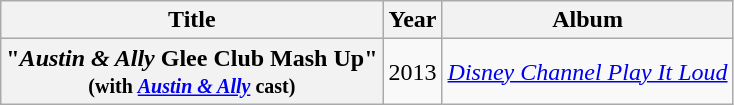<table class="wikitable plainrowheaders">
<tr>
<th>Title</th>
<th>Year</th>
<th>Album</th>
</tr>
<tr>
<th scope="row">"<em>Austin & Ally</em> Glee Club Mash Up"<br><small>(with <em><a href='#'>Austin & Ally</a></em> cast)</small></th>
<td>2013</td>
<td><em><a href='#'>Disney Channel Play It Loud</a></em></td>
</tr>
</table>
